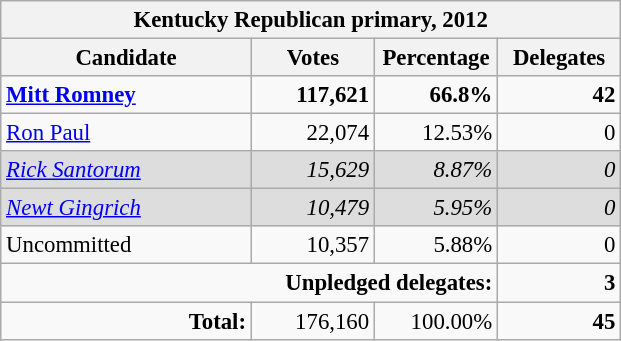<table class="wikitable" style="font-size:95%;">
<tr>
<th colspan="4">Kentucky Republican primary, 2012</th>
</tr>
<tr>
<th style="width:160px;">Candidate</th>
<th style="width:75px;">Votes</th>
<th style="width:75px;">Percentage</th>
<th style="width:75px;">Delegates</th>
</tr>
<tr align="right" >
<td style="text-align:left;"> <strong><a href='#'>Mitt Romney</a></strong></td>
<td><strong>117,621</strong></td>
<td><strong>66.8%</strong></td>
<td><strong>42</strong></td>
</tr>
<tr style="text-align:right;">
<td style="text-align:left;"><a href='#'>Ron Paul</a></td>
<td>22,074</td>
<td>12.53%</td>
<td>0</td>
</tr>
<tr style="text-align:right; background:#ddd;">
<td style="text-align:left;"><em><a href='#'>Rick Santorum</a></em></td>
<td><em>15,629</em></td>
<td><em>8.87%</em></td>
<td><em>0</em></td>
</tr>
<tr style="text-align:right; background:#ddd;">
<td style="text-align:left;"><em><a href='#'>Newt Gingrich</a></em></td>
<td><em>10,479</em></td>
<td><em>5.95%</em></td>
<td><em>0</em></td>
</tr>
<tr style="text-align:right;">
<td style="text-align:left;">Uncommitted</td>
<td>10,357</td>
<td>5.88%</td>
<td>0</td>
</tr>
<tr style="text-align:right;">
<td colspan="3"><strong>Unpledged delegates:</strong></td>
<td><strong>3</strong></td>
</tr>
<tr style="text-align:right;">
<td><strong>Total:</strong></td>
<td>176,160</td>
<td>100.00%</td>
<td><strong>45</strong></td>
</tr>
</table>
